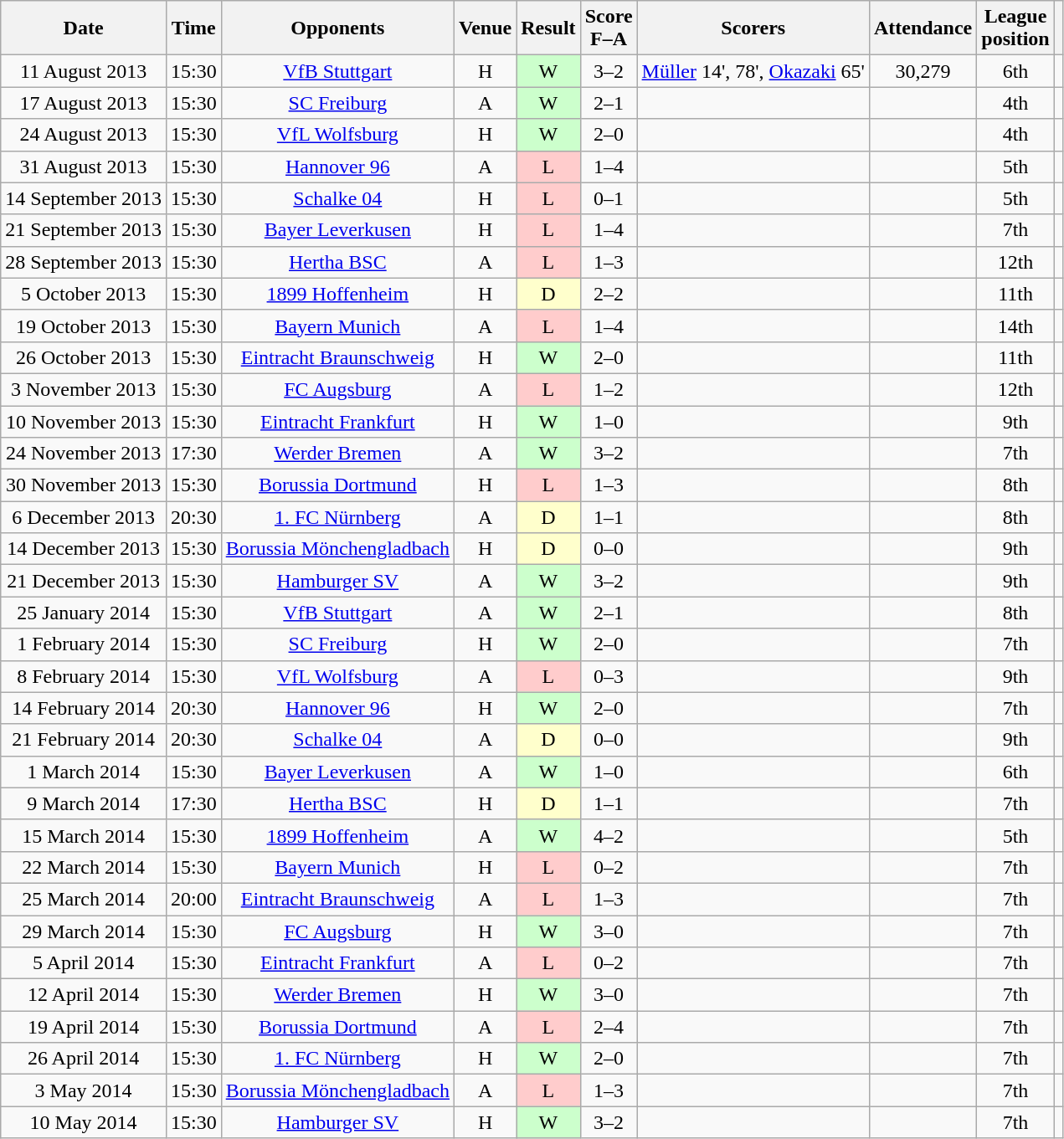<table class="wikitable plainrowheaders sortable" style="text-align:center">
<tr>
<th scope=col>Date</th>
<th scope=col>Time</th>
<th scope=col>Opponents</th>
<th scope=col>Venue</th>
<th scope=col>Result</th>
<th scope=col>Score<br>F–A</th>
<th scope=col class=unsortable>Scorers</th>
<th scope=col>Attendance</th>
<th scope=col>League<br>position</th>
<th scope=col class=unsortable></th>
</tr>
<tr>
<td>11 August 2013</td>
<td>15:30</td>
<td><a href='#'>VfB Stuttgart</a></td>
<td>H</td>
<td bgcolor="#CCFFCC">W</td>
<td>3–2</td>
<td><a href='#'>Müller</a> 14', 78', <a href='#'>Okazaki</a> 65'</td>
<td>30,279</td>
<td>6th</td>
<td></td>
</tr>
<tr>
<td>17 August 2013</td>
<td>15:30</td>
<td><a href='#'>SC Freiburg</a></td>
<td>A</td>
<td bgcolor="#CCFFCC">W</td>
<td>2–1</td>
<td></td>
<td></td>
<td>4th</td>
<td></td>
</tr>
<tr>
<td>24 August 2013</td>
<td>15:30</td>
<td><a href='#'>VfL Wolfsburg</a></td>
<td>H</td>
<td bgcolor="#CCFFCC">W</td>
<td>2–0</td>
<td></td>
<td></td>
<td>4th</td>
<td></td>
</tr>
<tr>
<td>31 August 2013</td>
<td>15:30</td>
<td><a href='#'>Hannover 96</a></td>
<td>A</td>
<td bgcolor="#FFCCCC">L</td>
<td>1–4</td>
<td></td>
<td></td>
<td>5th</td>
<td></td>
</tr>
<tr>
<td>14 September 2013</td>
<td>15:30</td>
<td><a href='#'>Schalke 04</a></td>
<td>H</td>
<td bgcolor="#FFCCCC">L</td>
<td>0–1</td>
<td></td>
<td></td>
<td>5th</td>
<td></td>
</tr>
<tr>
<td>21 September 2013</td>
<td>15:30</td>
<td><a href='#'>Bayer Leverkusen</a></td>
<td>H</td>
<td bgcolor="#FFCCCC">L</td>
<td>1–4</td>
<td></td>
<td></td>
<td>7th</td>
<td></td>
</tr>
<tr>
<td>28 September 2013</td>
<td>15:30</td>
<td><a href='#'>Hertha BSC</a></td>
<td>A</td>
<td bgcolor="#FFCCCC">L</td>
<td>1–3</td>
<td></td>
<td></td>
<td>12th</td>
<td></td>
</tr>
<tr>
<td>5 October 2013</td>
<td>15:30</td>
<td><a href='#'>1899 Hoffenheim</a></td>
<td>H</td>
<td bgcolor="#FFFFCC">D</td>
<td>2–2</td>
<td></td>
<td></td>
<td>11th</td>
<td></td>
</tr>
<tr>
<td>19 October 2013</td>
<td>15:30</td>
<td><a href='#'>Bayern Munich</a></td>
<td>A</td>
<td bgcolor="#FFCCCC">L</td>
<td>1–4</td>
<td></td>
<td></td>
<td>14th</td>
<td></td>
</tr>
<tr>
<td>26 October 2013</td>
<td>15:30</td>
<td><a href='#'>Eintracht Braunschweig</a></td>
<td>H</td>
<td bgcolor="#CCFFCC">W</td>
<td>2–0</td>
<td></td>
<td></td>
<td>11th</td>
<td></td>
</tr>
<tr>
<td>3 November 2013</td>
<td>15:30</td>
<td><a href='#'>FC Augsburg</a></td>
<td>A</td>
<td bgcolor="#FFCCCC">L</td>
<td>1–2</td>
<td></td>
<td></td>
<td>12th</td>
<td></td>
</tr>
<tr>
<td>10 November 2013</td>
<td>15:30</td>
<td><a href='#'>Eintracht Frankfurt</a></td>
<td>H</td>
<td bgcolor="#CCFFCC">W</td>
<td>1–0</td>
<td></td>
<td></td>
<td>9th</td>
<td></td>
</tr>
<tr>
<td>24 November 2013</td>
<td>17:30</td>
<td><a href='#'>Werder Bremen</a></td>
<td>A</td>
<td bgcolor="#CCFFCC">W</td>
<td>3–2</td>
<td></td>
<td></td>
<td>7th</td>
<td></td>
</tr>
<tr>
<td>30 November 2013</td>
<td>15:30</td>
<td><a href='#'>Borussia Dortmund</a></td>
<td>H</td>
<td bgcolor="#FFCCCC">L</td>
<td>1–3</td>
<td></td>
<td></td>
<td>8th</td>
<td></td>
</tr>
<tr>
<td>6 December 2013</td>
<td>20:30</td>
<td><a href='#'>1. FC Nürnberg</a></td>
<td>A</td>
<td bgcolor="#FFFFCC">D</td>
<td>1–1</td>
<td></td>
<td></td>
<td>8th</td>
<td></td>
</tr>
<tr>
<td>14 December 2013</td>
<td>15:30</td>
<td><a href='#'>Borussia Mönchengladbach</a></td>
<td>H</td>
<td bgcolor="#FFFFCC">D</td>
<td>0–0</td>
<td></td>
<td></td>
<td>9th</td>
<td></td>
</tr>
<tr>
<td>21 December 2013</td>
<td>15:30</td>
<td><a href='#'>Hamburger SV</a></td>
<td>A</td>
<td bgcolor="#CCFFCC">W</td>
<td>3–2</td>
<td></td>
<td></td>
<td>9th</td>
<td></td>
</tr>
<tr>
<td>25 January 2014</td>
<td>15:30</td>
<td><a href='#'>VfB Stuttgart</a></td>
<td>A</td>
<td bgcolor="#CCFFCC">W</td>
<td>2–1</td>
<td></td>
<td></td>
<td>8th</td>
<td></td>
</tr>
<tr>
<td>1 February 2014</td>
<td>15:30</td>
<td><a href='#'>SC Freiburg</a></td>
<td>H</td>
<td bgcolor="#CCFFCC">W</td>
<td>2–0</td>
<td></td>
<td></td>
<td>7th</td>
<td></td>
</tr>
<tr>
<td>8 February 2014</td>
<td>15:30</td>
<td><a href='#'>VfL Wolfsburg</a></td>
<td>A</td>
<td bgcolor="#FFCCCC">L</td>
<td>0–3</td>
<td></td>
<td></td>
<td>9th</td>
<td></td>
</tr>
<tr>
<td>14 February 2014</td>
<td>20:30</td>
<td><a href='#'>Hannover 96</a></td>
<td>H</td>
<td bgcolor="#CCFFCC">W</td>
<td>2–0</td>
<td></td>
<td></td>
<td>7th</td>
<td></td>
</tr>
<tr>
<td>21 February 2014</td>
<td>20:30</td>
<td><a href='#'>Schalke 04</a></td>
<td>A</td>
<td bgcolor="#FFFFCC">D</td>
<td>0–0</td>
<td></td>
<td></td>
<td>9th</td>
<td></td>
</tr>
<tr>
<td>1 March 2014</td>
<td>15:30</td>
<td><a href='#'>Bayer Leverkusen</a></td>
<td>A</td>
<td bgcolor="#CCFFCC">W</td>
<td>1–0</td>
<td></td>
<td></td>
<td>6th</td>
<td></td>
</tr>
<tr>
<td>9 March 2014</td>
<td>17:30</td>
<td><a href='#'>Hertha BSC</a></td>
<td>H</td>
<td bgcolor="#FFFFCC">D</td>
<td>1–1</td>
<td></td>
<td></td>
<td>7th</td>
<td></td>
</tr>
<tr>
<td>15 March 2014</td>
<td>15:30</td>
<td><a href='#'>1899 Hoffenheim</a></td>
<td>A</td>
<td bgcolor="#CCFFCC">W</td>
<td>4–2</td>
<td></td>
<td></td>
<td>5th</td>
<td></td>
</tr>
<tr>
<td>22 March 2014</td>
<td>15:30</td>
<td><a href='#'>Bayern Munich</a></td>
<td>H</td>
<td bgcolor="#FFCCCC">L</td>
<td>0–2</td>
<td></td>
<td></td>
<td>7th</td>
<td></td>
</tr>
<tr>
<td>25 March 2014</td>
<td>20:00</td>
<td><a href='#'>Eintracht Braunschweig</a></td>
<td>A</td>
<td bgcolor="#FFCCCC">L</td>
<td>1–3</td>
<td></td>
<td></td>
<td>7th</td>
<td></td>
</tr>
<tr>
<td>29 March 2014</td>
<td>15:30</td>
<td><a href='#'>FC Augsburg</a></td>
<td>H</td>
<td bgcolor="#CCFFCC">W</td>
<td>3–0</td>
<td></td>
<td></td>
<td>7th</td>
<td></td>
</tr>
<tr>
<td>5 April 2014</td>
<td>15:30</td>
<td><a href='#'>Eintracht Frankfurt</a></td>
<td>A</td>
<td bgcolor="#FFCCCC">L</td>
<td>0–2</td>
<td></td>
<td></td>
<td>7th</td>
<td></td>
</tr>
<tr>
<td>12 April 2014</td>
<td>15:30</td>
<td><a href='#'>Werder Bremen</a></td>
<td>H</td>
<td bgcolor="#CCFFCC">W</td>
<td>3–0</td>
<td></td>
<td></td>
<td>7th</td>
<td></td>
</tr>
<tr>
<td>19 April 2014</td>
<td>15:30</td>
<td><a href='#'>Borussia Dortmund</a></td>
<td>A</td>
<td bgcolor="#FFCCCC">L</td>
<td>2–4</td>
<td></td>
<td></td>
<td>7th</td>
<td></td>
</tr>
<tr>
<td>26 April 2014</td>
<td>15:30</td>
<td><a href='#'>1. FC Nürnberg</a></td>
<td>H</td>
<td bgcolor="#CCFFCC">W</td>
<td>2–0</td>
<td></td>
<td></td>
<td>7th</td>
<td></td>
</tr>
<tr>
<td>3 May 2014</td>
<td>15:30</td>
<td><a href='#'>Borussia Mönchengladbach</a></td>
<td>A</td>
<td bgcolor="#FFCCCC">L</td>
<td>1–3</td>
<td></td>
<td></td>
<td>7th</td>
<td></td>
</tr>
<tr>
<td>10 May 2014</td>
<td>15:30</td>
<td><a href='#'>Hamburger SV</a></td>
<td>H</td>
<td bgcolor="#CCFFCC">W</td>
<td>3–2</td>
<td></td>
<td></td>
<td>7th</td>
<td></td>
</tr>
</table>
